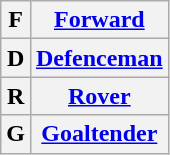<table class="wikitable">
<tr>
<th>F</th>
<th><a href='#'>Forward</a></th>
</tr>
<tr>
<th>D</th>
<th><a href='#'>Defenceman</a></th>
</tr>
<tr>
<th>R</th>
<th><a href='#'>Rover</a></th>
</tr>
<tr>
<th>G</th>
<th><a href='#'>Goaltender</a></th>
</tr>
</table>
